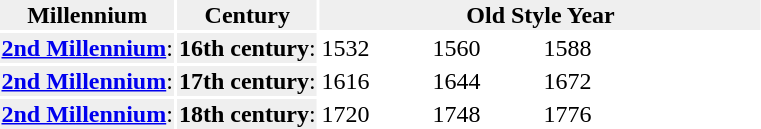<table>
<tr style="background-color:#efefef;">
<th>Millennium</th>
<th>Century</th>
<th align="center" colspan="11">Old Style Year</th>
</tr>
<tr>
<td style="background-color:#efefef;"><strong><a href='#'>2nd Millennium</a></strong>:</td>
<td style="background-color:#efefef;"><strong>16th century</strong>:</td>
<td width=70px>1532</td>
<td width=70px>1560</td>
<td width=70px>1588</td>
<td width=70px> </td>
</tr>
<tr>
<td style="background-color:#efefef;"><strong><a href='#'>2nd Millennium</a></strong>:</td>
<td style="background-color:#efefef;"><strong>17th century</strong>:</td>
<td width=70px>1616</td>
<td width=70px>1644</td>
<td width=70px>1672</td>
<td width=70px> </td>
</tr>
<tr>
<td style="background-color:#efefef;"><strong><a href='#'>2nd Millennium</a></strong>:</td>
<td style="background-color:#efefef;"><strong>18th century</strong>:</td>
<td width=70px>1720</td>
<td width=70px>1748</td>
<td width=70px>1776</td>
<td width=70px> </td>
</tr>
</table>
